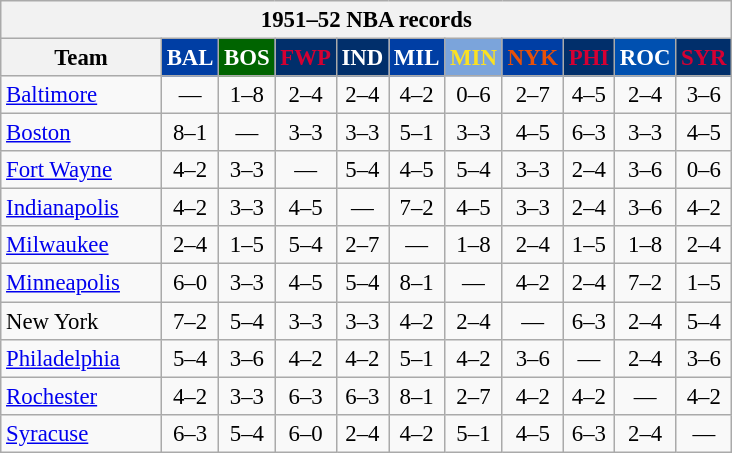<table class="wikitable" style="font-size:95%; text-align:center;">
<tr>
<th colspan=11>1951–52 NBA records</th>
</tr>
<tr>
<th width=100>Team</th>
<th style="background:#003EA4;color:#FFFFFF;width=35">BAL</th>
<th style="background:#006400;color:#FFFFFF;width=35">BOS</th>
<th style="background:#012F6B;color:#D40032;width=35">FWP</th>
<th style="background:#012F6B;color:#FFFFFF;width=35">IND</th>
<th style="background:#003EA4;color:#FFFFFF;width=35">MIL</th>
<th style="background:#7BA4DB;color:#FBE122;width=35">MIN</th>
<th style="background:#003EA4;color:#E85109;width=35">NYK</th>
<th style="background:#012F6B;color:#D50033;width=35">PHI</th>
<th style="background:#0050B0;color:#FFFFFF;width=35">ROC</th>
<th style="background:#012F6B;color:#D50033;width=35">SYR</th>
</tr>
<tr>
<td style="text-align:left;"><a href='#'>Baltimore</a></td>
<td>—</td>
<td>1–8</td>
<td>2–4</td>
<td>2–4</td>
<td>4–2</td>
<td>0–6</td>
<td>2–7</td>
<td>4–5</td>
<td>2–4</td>
<td>3–6</td>
</tr>
<tr>
<td style="text-align:left;"><a href='#'>Boston</a></td>
<td>8–1</td>
<td>—</td>
<td>3–3</td>
<td>3–3</td>
<td>5–1</td>
<td>3–3</td>
<td>4–5</td>
<td>6–3</td>
<td>3–3</td>
<td>4–5</td>
</tr>
<tr>
<td style="text-align:left;"><a href='#'>Fort Wayne</a></td>
<td>4–2</td>
<td>3–3</td>
<td>—</td>
<td>5–4</td>
<td>4–5</td>
<td>5–4</td>
<td>3–3</td>
<td>2–4</td>
<td>3–6</td>
<td>0–6</td>
</tr>
<tr>
<td style="text-align:left;"><a href='#'>Indianapolis</a></td>
<td>4–2</td>
<td>3–3</td>
<td>4–5</td>
<td>—</td>
<td>7–2</td>
<td>4–5</td>
<td>3–3</td>
<td>2–4</td>
<td>3–6</td>
<td>4–2</td>
</tr>
<tr>
<td style="text-align:left;"><a href='#'>Milwaukee</a></td>
<td>2–4</td>
<td>1–5</td>
<td>5–4</td>
<td>2–7</td>
<td>—</td>
<td>1–8</td>
<td>2–4</td>
<td>1–5</td>
<td>1–8</td>
<td>2–4</td>
</tr>
<tr>
<td style="text-align:left;"><a href='#'>Minneapolis</a></td>
<td>6–0</td>
<td>3–3</td>
<td>4–5</td>
<td>5–4</td>
<td>8–1</td>
<td>—</td>
<td>4–2</td>
<td>2–4</td>
<td>7–2</td>
<td>1–5</td>
</tr>
<tr>
<td style="text-align:left;">New York</td>
<td>7–2</td>
<td>5–4</td>
<td>3–3</td>
<td>3–3</td>
<td>4–2</td>
<td>2–4</td>
<td>—</td>
<td>6–3</td>
<td>2–4</td>
<td>5–4</td>
</tr>
<tr>
<td style="text-align:left;"><a href='#'>Philadelphia</a></td>
<td>5–4</td>
<td>3–6</td>
<td>4–2</td>
<td>4–2</td>
<td>5–1</td>
<td>4–2</td>
<td>3–6</td>
<td>—</td>
<td>2–4</td>
<td>3–6</td>
</tr>
<tr>
<td style="text-align:left;"><a href='#'>Rochester</a></td>
<td>4–2</td>
<td>3–3</td>
<td>6–3</td>
<td>6–3</td>
<td>8–1</td>
<td>2–7</td>
<td>4–2</td>
<td>4–2</td>
<td>—</td>
<td>4–2</td>
</tr>
<tr>
<td style="text-align:left;"><a href='#'>Syracuse</a></td>
<td>6–3</td>
<td>5–4</td>
<td>6–0</td>
<td>2–4</td>
<td>4–2</td>
<td>5–1</td>
<td>4–5</td>
<td>6–3</td>
<td>2–4</td>
<td>—</td>
</tr>
</table>
